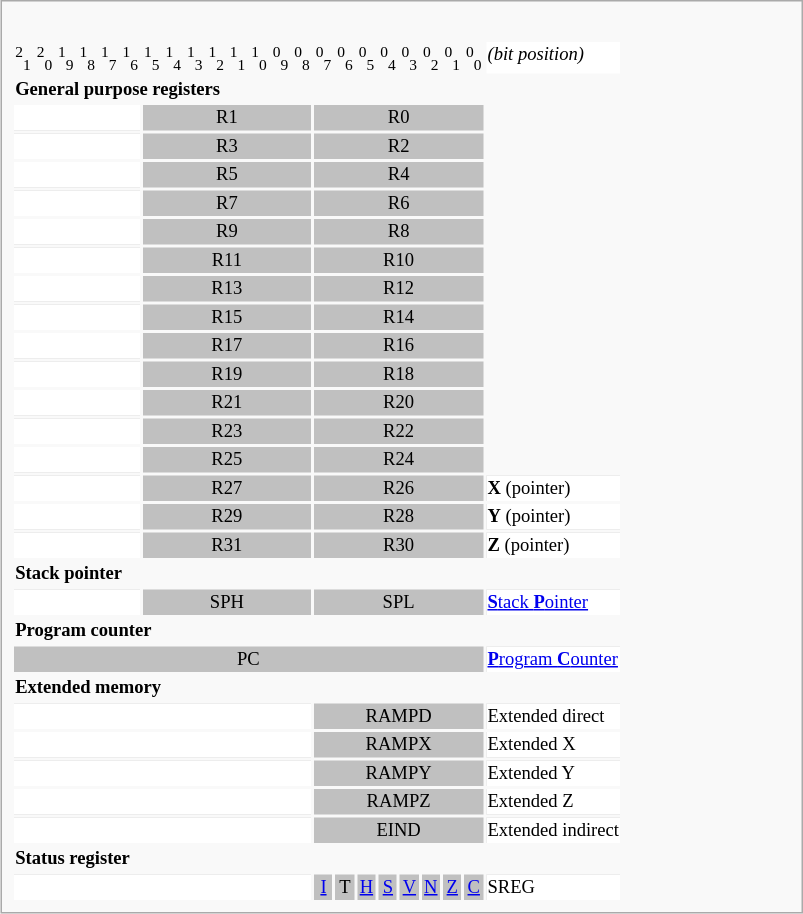<table class="infobox" style="font-size:88%;width:38em;">
<tr>
</tr>
<tr>
<td><br><table style="font-size:88%;">
<tr>
<td style="width:10px; text-align:center;"><sup>2</sup><sub>1</sub></td>
<td style="width:10px; text-align:center;"><sup>2</sup><sub>0</sub></td>
<td style="width:10px; text-align:center;"><sup>1</sup><sub>9</sub></td>
<td style="width:10px; text-align:center;"><sup>1</sup><sub>8</sub></td>
<td style="width:10px; text-align:center;"><sup>1</sup><sub>7</sub></td>
<td style="width:10px; text-align:center;"><sup>1</sup><sub>6</sub></td>
<td style="width:10px; text-align:center;"><sup>1</sup><sub>5</sub></td>
<td style="width:10px; text-align:center;"><sup>1</sup><sub>4</sub></td>
<td style="width:10px; text-align:center;"><sup>1</sup><sub>3</sub></td>
<td style="width:10px; text-align:center;"><sup>1</sup><sub>2</sub></td>
<td style="width:10px; text-align:center;"><sup>1</sup><sub>1</sub></td>
<td style="width:10px; text-align:center;"><sup>1</sup><sub>0</sub></td>
<td style="width:10px; text-align:center;"><sup>0</sup><sub>9</sub></td>
<td style="width:10px; text-align:center;"><sup>0</sup><sub>8</sub></td>
<td style="width:10px; text-align:center;"><sup>0</sup><sub>7</sub></td>
<td style="width:10px; text-align:center;"><sup>0</sup><sub>6</sub></td>
<td style="width:10px; text-align:center;"><sup>0</sup><sub>5</sub></td>
<td style="width:10px; text-align:center;"><sup>0</sup><sub>4</sub></td>
<td style="width:10px; text-align:center;"><sup>0</sup><sub>3</sub></td>
<td style="width:10px; text-align:center;"><sup>0</sup><sub>2</sub></td>
<td style="width:10px; text-align:center;"><sup>0</sup><sub>1</sub></td>
<td style="width:10px; text-align:center;"><sup>0</sup><sub>0</sub></td>
<td style="width:auto; background:white; color:black"><em>(bit position)</em></td>
</tr>
<tr>
<td colspan="21"><strong>General purpose registers</strong> <br></td>
</tr>
<tr style="background:silver;color:black">
<td style="text-align:center; background:white" colspan="6"> </td>
<td style="text-align:center;" colspan="8">R1</td>
<td style="text-align:center;" colspan="8">R0</td>
</tr>
<tr style="background:silver;color:black">
<td style="text-align:center; background:white" colspan="6"> </td>
<td style="text-align:center;" colspan="8">R3</td>
<td style="text-align:center;" colspan="8">R2</td>
</tr>
<tr style="background:silver;color:black">
<td style="text-align:center; background:white" colspan="6"> </td>
<td style="text-align:center;" colspan="8">R5</td>
<td style="text-align:center;" colspan="8">R4</td>
</tr>
<tr style="background:silver;color:black">
<td style="text-align:center; background:white" colspan="6"> </td>
<td style="text-align:center;" colspan="8">R7</td>
<td style="text-align:center;" colspan="8">R6</td>
</tr>
<tr style="background:silver;color:black">
<td style="text-align:center; background:white" colspan="6"> </td>
<td style="text-align:center;" colspan="8">R9</td>
<td style="text-align:center;" colspan="8">R8</td>
</tr>
<tr style="background:silver;color:black">
<td style="text-align:center; background:white" colspan="6"> </td>
<td style="text-align:center;" colspan="8">R11</td>
<td style="text-align:center;" colspan="8">R10</td>
</tr>
<tr style="background:silver;color:black">
<td style="text-align:center; background:white" colspan="6"> </td>
<td style="text-align:center;" colspan="8">R13</td>
<td style="text-align:center;" colspan="8">R12</td>
</tr>
<tr style="background:silver;color:black">
<td style="text-align:center; background:white" colspan="6"> </td>
<td style="text-align:center;" colspan="8">R15</td>
<td style="text-align:center;" colspan="8">R14</td>
</tr>
<tr style="background:silver;color:black">
<td style="text-align:center; background:white" colspan="6"> </td>
<td style="text-align:center;" colspan="8">R17</td>
<td style="text-align:center;" colspan="8">R16</td>
</tr>
<tr style="background:silver;color:black">
<td style="text-align:center; background:white" colspan="6"> </td>
<td style="text-align:center;" colspan="8">R19</td>
<td style="text-align:center;" colspan="8">R18</td>
</tr>
<tr style="background:silver;color:black">
<td style="text-align:center; background:white" colspan="6"> </td>
<td style="text-align:center;" colspan="8">R21</td>
<td style="text-align:center;" colspan="8">R20</td>
</tr>
<tr style="background:silver;color:black">
<td style="text-align:center; background:white" colspan="6"> </td>
<td style="text-align:center;" colspan="8">R23</td>
<td style="text-align:center;" colspan="8">R22</td>
</tr>
<tr style="background:silver;color:black">
<td style="text-align:center; background:white" colspan="6"> </td>
<td style="text-align:center;" colspan="8">R25</td>
<td style="text-align:center;" colspan="8">R24</td>
</tr>
<tr style="background:silver;color:black">
<td style="text-align:center; background:white" colspan="6"> </td>
<td style="text-align:center;" colspan="8">R27</td>
<td style="text-align:center;" colspan="8">R26</td>
<td style="background:white; color:black;"><strong>X</strong> (pointer)</td>
</tr>
<tr style="background:silver;color:black">
<td style="text-align:center; background:white" colspan="6"> </td>
<td style="text-align:center;" colspan="8">R29</td>
<td style="text-align:center;" colspan="8">R28</td>
<td style="background:white; color:black;"><strong>Y</strong> (pointer)</td>
</tr>
<tr style="background:silver;color:black">
<td style="text-align:center; background:white" colspan="6"> </td>
<td style="text-align:center;" colspan="8">R31</td>
<td style="text-align:center;" colspan="8">R30</td>
<td style="background:white; color:black;"><strong>Z</strong> (pointer)</td>
</tr>
<tr>
<td colspan="21"><strong>Stack pointer</strong> <br></td>
</tr>
<tr style="background:silver;color:black">
<td style="text-align:center; background:white" colspan="6"> </td>
<td style="text-align:center;" colspan="8">SPH</td>
<td style="text-align:center;" colspan="8">SPL</td>
<td style="background:white; color:black;"><a href='#'><strong>S</strong>tack <strong>P</strong>ointer</a></td>
</tr>
<tr>
<td colspan="21"><strong>Program counter</strong> <br></td>
</tr>
<tr style="background:silver;color:black">
<td style="text-align:center;" colspan="22">PC</td>
<td style="background:white; color:black;"><a href='#'><strong>P</strong>rogram <strong>C</strong>ounter</a></td>
</tr>
<tr>
<td colspan="21"><strong>Extended memory</strong> <br></td>
</tr>
<tr style="background:silver;color:black">
<td style="text-align:center; background:white" colspan="14"> </td>
<td style="text-align:center;" colspan="8">RAMPD</td>
<td style="background:white; color:black;">Extended direct</td>
</tr>
<tr style="background:silver;color:black">
<td style="text-align:center; background:white" colspan="14"> </td>
<td style="text-align:center;" colspan="8">RAMPX</td>
<td style="background:white; color:black;">Extended X</td>
</tr>
<tr style="background:silver;color:black">
<td style="text-align:center; background:white" colspan="14"> </td>
<td style="text-align:center;" colspan="8">RAMPY</td>
<td style="background:white; color:black;">Extended Y</td>
</tr>
<tr style="background:silver;color:black">
<td style="text-align:center; background:white" colspan="14"> </td>
<td style="text-align:center;" colspan="8">RAMPZ</td>
<td style="background:white; color:black;">Extended Z</td>
</tr>
<tr style="background:silver;color:black">
<td style="text-align:center; background:white" colspan="14"> </td>
<td style="text-align:center;" colspan="8">EIND</td>
<td style="background:white; color:black;">Extended indirect</td>
</tr>
<tr>
<td colspan="21"><strong>Status register</strong></td>
</tr>
<tr style="background:silver;color:black">
<td style="text-align:center; background:white" colspan="14"> </td>
<td style="text-align:center;"><a href='#'>I</a></td>
<td style="text-align:center;">T</td>
<td style="text-align:center;"><a href='#'>H</a></td>
<td style="text-align:center;"><a href='#'>S</a></td>
<td style="text-align:center;"><a href='#'>V</a></td>
<td style="text-align:center;"><a href='#'>N</a></td>
<td style="text-align:center;"><a href='#'>Z</a></td>
<td style="text-align:center;"><a href='#'>C</a></td>
<td style="background:white; color:black">SREG</td>
</tr>
</table>
</td>
</tr>
</table>
